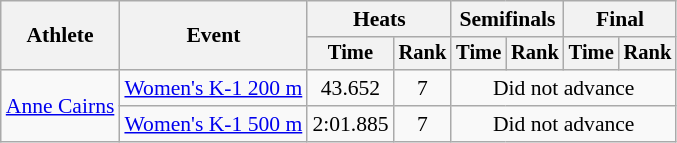<table class=wikitable style="font-size:90%">
<tr>
<th rowspan="2">Athlete</th>
<th rowspan="2">Event</th>
<th colspan=2>Heats</th>
<th colspan=2>Semifinals</th>
<th colspan=2>Final</th>
</tr>
<tr style="font-size:95%">
<th>Time</th>
<th>Rank</th>
<th>Time</th>
<th>Rank</th>
<th>Time</th>
<th>Rank</th>
</tr>
<tr align=center>
<td align=left rowspan=2><a href='#'>Anne Cairns</a></td>
<td align=left><a href='#'>Women's K-1 200 m</a></td>
<td>43.652</td>
<td>7</td>
<td colspan=4>Did not advance</td>
</tr>
<tr align=center>
<td align=left><a href='#'>Women's K-1 500 m</a></td>
<td>2:01.885</td>
<td>7</td>
<td colspan=4>Did not advance</td>
</tr>
</table>
